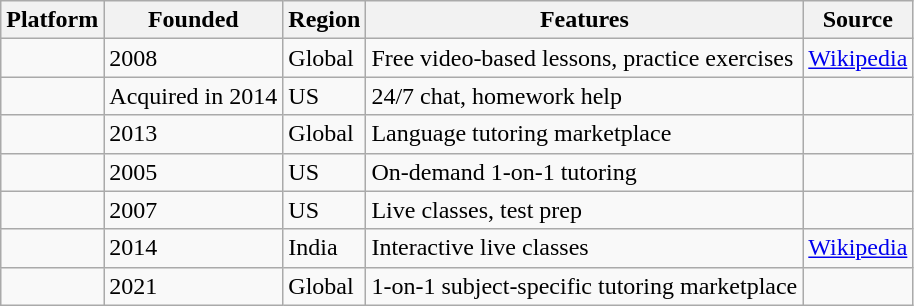<table class="wikitable">
<tr>
<th>Platform</th>
<th>Founded</th>
<th>Region</th>
<th>Features</th>
<th>Source</th>
</tr>
<tr>
<td></td>
<td>2008</td>
<td>Global</td>
<td>Free video-based lessons, practice exercises</td>
<td><a href='#'>Wikipedia</a></td>
</tr>
<tr>
<td></td>
<td>Acquired in 2014</td>
<td>US</td>
<td>24/7 chat, homework help</td>
<td></td>
</tr>
<tr>
<td></td>
<td>2013</td>
<td>Global</td>
<td>Language tutoring marketplace</td>
<td></td>
</tr>
<tr>
<td></td>
<td>2005</td>
<td>US</td>
<td>On-demand 1-on-1 tutoring</td>
<td></td>
</tr>
<tr>
<td></td>
<td>2007</td>
<td>US</td>
<td>Live classes, test prep</td>
<td></td>
</tr>
<tr>
<td></td>
<td>2014</td>
<td>India</td>
<td>Interactive live classes</td>
<td><a href='#'>Wikipedia</a></td>
</tr>
<tr>
<td></td>
<td>2021</td>
<td>Global</td>
<td>1-on-1 subject-specific tutoring marketplace</td>
<td></td>
</tr>
</table>
